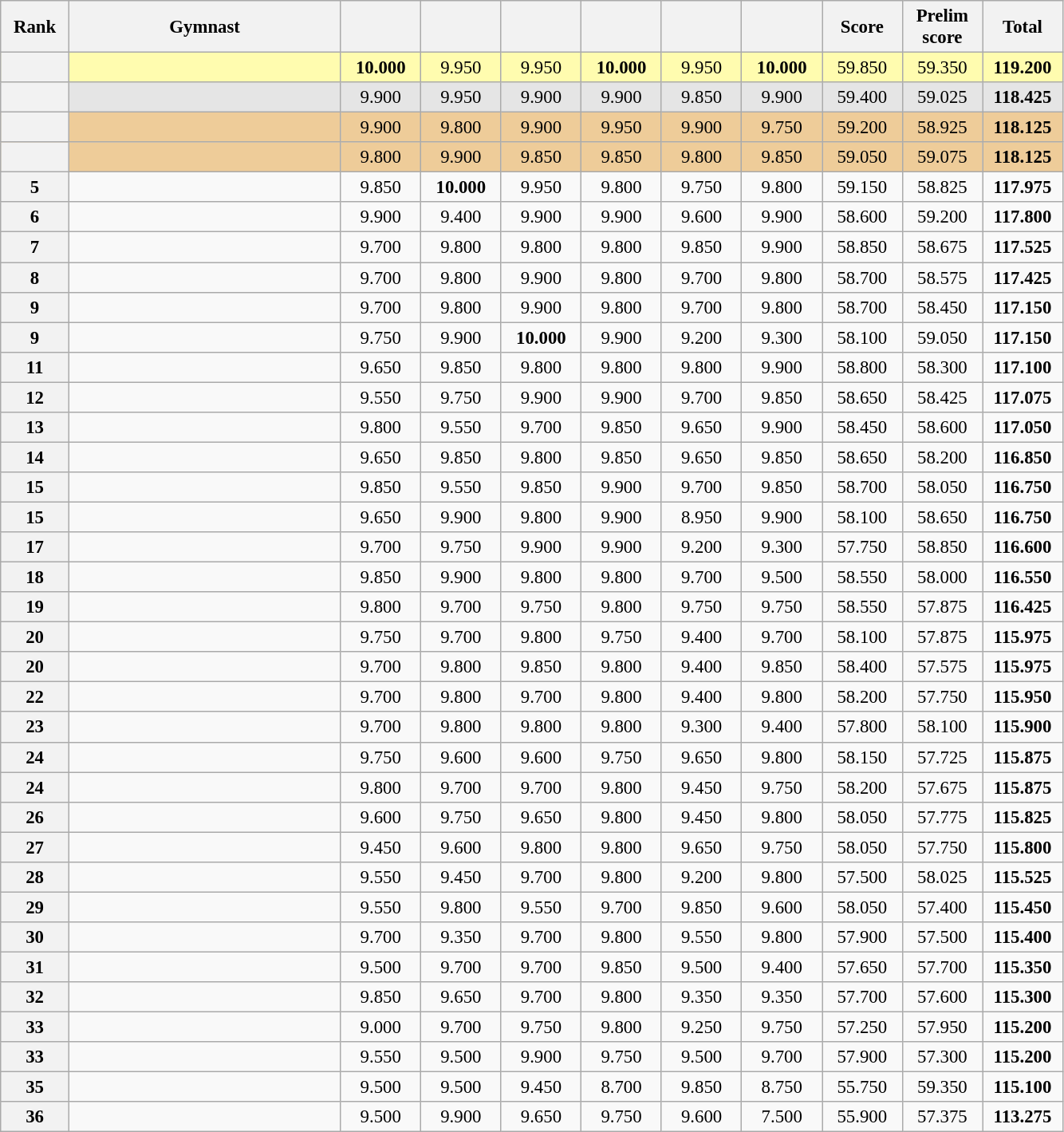<table class="wikitable sortable" style="text-align:center; font-size:95%">
<tr>
<th scope="col" style="width:50px;">Rank</th>
<th scope="col" style="width:220px;">Gymnast</th>
<th scope="col" style="width:60px;"></th>
<th scope="col" style="width:60px;"></th>
<th scope="col" style="width:60px;"></th>
<th scope="col" style="width:60px;"></th>
<th scope="col" style="width:60px;"></th>
<th scope="col" style="width:60px;"></th>
<th scope="col" style="width:60px;">Score</th>
<th scope="col" style="width:60px;">Prelim score</th>
<th scope="col" style="width:60px;">Total</th>
</tr>
<tr style="background:#fffcaf;">
<th scope=row style="text-align:center"></th>
<td align=left></td>
<td><strong>10.000</strong></td>
<td>9.950</td>
<td>9.950</td>
<td><strong>10.000</strong></td>
<td>9.950</td>
<td><strong>10.000</strong></td>
<td>59.850</td>
<td>59.350</td>
<td><strong>119.200</strong></td>
</tr>
<tr style="background:#e5e5e5;">
<th scope=row style="text-align:center"></th>
<td align=left></td>
<td>9.900</td>
<td>9.950</td>
<td>9.900</td>
<td>9.900</td>
<td>9.850</td>
<td>9.900</td>
<td>59.400</td>
<td>59.025</td>
<td><strong>118.425</strong></td>
</tr>
<tr style="background:#ec9;">
<th scope=row style="text-align:center"></th>
<td align=left></td>
<td>9.900</td>
<td>9.800</td>
<td>9.900</td>
<td>9.950</td>
<td>9.900</td>
<td>9.750</td>
<td>59.200</td>
<td>58.925</td>
<td><strong>118.125</strong></td>
</tr>
<tr style="background:#ec9;">
<th scope=row style="text-align:center"></th>
<td align=left></td>
<td>9.800</td>
<td>9.900</td>
<td>9.850</td>
<td>9.850</td>
<td>9.800</td>
<td>9.850</td>
<td>59.050</td>
<td>59.075</td>
<td><strong>118.125</strong></td>
</tr>
<tr>
<th scope=row style="text-align:center">5</th>
<td align=left></td>
<td>9.850</td>
<td><strong>10.000</strong></td>
<td>9.950</td>
<td>9.800</td>
<td>9.750</td>
<td>9.800</td>
<td>59.150</td>
<td>58.825</td>
<td><strong>117.975</strong></td>
</tr>
<tr>
<th scope=row style="text-align:center">6</th>
<td align=left></td>
<td>9.900</td>
<td>9.400</td>
<td>9.900</td>
<td>9.900</td>
<td>9.600</td>
<td>9.900</td>
<td>58.600</td>
<td>59.200</td>
<td><strong>117.800</strong></td>
</tr>
<tr>
<th scope=row style="text-align:center">7</th>
<td align=left></td>
<td>9.700</td>
<td>9.800</td>
<td>9.800</td>
<td>9.800</td>
<td>9.850</td>
<td>9.900</td>
<td>58.850</td>
<td>58.675</td>
<td><strong>117.525</strong></td>
</tr>
<tr>
<th scope=row style="text-align:center">8</th>
<td align=left></td>
<td>9.700</td>
<td>9.800</td>
<td>9.900</td>
<td>9.800</td>
<td>9.700</td>
<td>9.800</td>
<td>58.700</td>
<td>58.575</td>
<td><strong>117.425</strong></td>
</tr>
<tr>
<th scope=row style="text-align:center">9</th>
<td align=left></td>
<td>9.700</td>
<td>9.800</td>
<td>9.900</td>
<td>9.800</td>
<td>9.700</td>
<td>9.800</td>
<td>58.700</td>
<td>58.450</td>
<td><strong>117.150</strong></td>
</tr>
<tr>
<th scope=row style="text-align:center">9</th>
<td align=left></td>
<td>9.750</td>
<td>9.900</td>
<td><strong>10.000</strong></td>
<td>9.900</td>
<td>9.200</td>
<td>9.300</td>
<td>58.100</td>
<td>59.050</td>
<td><strong>117.150</strong></td>
</tr>
<tr>
<th scope=row style="text-align:center">11</th>
<td align=left></td>
<td>9.650</td>
<td>9.850</td>
<td>9.800</td>
<td>9.800</td>
<td>9.800</td>
<td>9.900</td>
<td>58.800</td>
<td>58.300</td>
<td><strong>117.100</strong></td>
</tr>
<tr>
<th scope=row style="text-align:center">12</th>
<td align=left></td>
<td>9.550</td>
<td>9.750</td>
<td>9.900</td>
<td>9.900</td>
<td>9.700</td>
<td>9.850</td>
<td>58.650</td>
<td>58.425</td>
<td><strong>117.075</strong></td>
</tr>
<tr>
<th scope=row style="text-align:center">13</th>
<td align=left></td>
<td>9.800</td>
<td>9.550</td>
<td>9.700</td>
<td>9.850</td>
<td>9.650</td>
<td>9.900</td>
<td>58.450</td>
<td>58.600</td>
<td><strong>117.050</strong></td>
</tr>
<tr>
<th scope=row style="text-align:center">14</th>
<td align=left></td>
<td>9.650</td>
<td>9.850</td>
<td>9.800</td>
<td>9.850</td>
<td>9.650</td>
<td>9.850</td>
<td>58.650</td>
<td>58.200</td>
<td><strong>116.850</strong></td>
</tr>
<tr>
<th scope=row style="text-align:center">15</th>
<td align=left></td>
<td>9.850</td>
<td>9.550</td>
<td>9.850</td>
<td>9.900</td>
<td>9.700</td>
<td>9.850</td>
<td>58.700</td>
<td>58.050</td>
<td><strong>116.750</strong></td>
</tr>
<tr>
<th scope=row style="text-align:center">15</th>
<td align=left></td>
<td>9.650</td>
<td>9.900</td>
<td>9.800</td>
<td>9.900</td>
<td>8.950</td>
<td>9.900</td>
<td>58.100</td>
<td>58.650</td>
<td><strong>116.750</strong></td>
</tr>
<tr>
<th scope=row style="text-align:center">17</th>
<td align=left></td>
<td>9.700</td>
<td>9.750</td>
<td>9.900</td>
<td>9.900</td>
<td>9.200</td>
<td>9.300</td>
<td>57.750</td>
<td>58.850</td>
<td><strong>116.600</strong></td>
</tr>
<tr>
<th scope=row style="text-align:center">18</th>
<td align=left></td>
<td>9.850</td>
<td>9.900</td>
<td>9.800</td>
<td>9.800</td>
<td>9.700</td>
<td>9.500</td>
<td>58.550</td>
<td>58.000</td>
<td><strong>116.550</strong></td>
</tr>
<tr>
<th scope=row style="text-align:center">19</th>
<td align=left></td>
<td>9.800</td>
<td>9.700</td>
<td>9.750</td>
<td>9.800</td>
<td>9.750</td>
<td>9.750</td>
<td>58.550</td>
<td>57.875</td>
<td><strong>116.425</strong></td>
</tr>
<tr>
<th scope=row style="text-align:center">20</th>
<td align=left></td>
<td>9.750</td>
<td>9.700</td>
<td>9.800</td>
<td>9.750</td>
<td>9.400</td>
<td>9.700</td>
<td>58.100</td>
<td>57.875</td>
<td><strong>115.975</strong></td>
</tr>
<tr>
<th scope=row style="text-align:center">20</th>
<td align=left></td>
<td>9.700</td>
<td>9.800</td>
<td>9.850</td>
<td>9.800</td>
<td>9.400</td>
<td>9.850</td>
<td>58.400</td>
<td>57.575</td>
<td><strong>115.975</strong></td>
</tr>
<tr>
<th scope=row style="text-align:center">22</th>
<td align=left></td>
<td>9.700</td>
<td>9.800</td>
<td>9.700</td>
<td>9.800</td>
<td>9.400</td>
<td>9.800</td>
<td>58.200</td>
<td>57.750</td>
<td><strong>115.950</strong></td>
</tr>
<tr>
<th scope=row style="text-align:center">23</th>
<td align=left></td>
<td>9.700</td>
<td>9.800</td>
<td>9.800</td>
<td>9.800</td>
<td>9.300</td>
<td>9.400</td>
<td>57.800</td>
<td>58.100</td>
<td><strong>115.900</strong></td>
</tr>
<tr>
<th scope=row style="text-align:center">24</th>
<td align=left></td>
<td>9.750</td>
<td>9.600</td>
<td>9.600</td>
<td>9.750</td>
<td>9.650</td>
<td>9.800</td>
<td>58.150</td>
<td>57.725</td>
<td><strong>115.875</strong></td>
</tr>
<tr>
<th scope=row style="text-align:center">24</th>
<td align=left></td>
<td>9.800</td>
<td>9.700</td>
<td>9.700</td>
<td>9.800</td>
<td>9.450</td>
<td>9.750</td>
<td>58.200</td>
<td>57.675</td>
<td><strong>115.875</strong></td>
</tr>
<tr>
<th scope=row style="text-align:center">26</th>
<td align=left></td>
<td>9.600</td>
<td>9.750</td>
<td>9.650</td>
<td>9.800</td>
<td>9.450</td>
<td>9.800</td>
<td>58.050</td>
<td>57.775</td>
<td><strong>115.825</strong></td>
</tr>
<tr>
<th scope=row style="text-align:center">27</th>
<td align=left></td>
<td>9.450</td>
<td>9.600</td>
<td>9.800</td>
<td>9.800</td>
<td>9.650</td>
<td>9.750</td>
<td>58.050</td>
<td>57.750</td>
<td><strong>115.800</strong></td>
</tr>
<tr>
<th scope=row style="text-align:center">28</th>
<td align=left></td>
<td>9.550</td>
<td>9.450</td>
<td>9.700</td>
<td>9.800</td>
<td>9.200</td>
<td>9.800</td>
<td>57.500</td>
<td>58.025</td>
<td><strong>115.525</strong></td>
</tr>
<tr>
<th scope=row style="text-align:center">29</th>
<td align=left></td>
<td>9.550</td>
<td>9.800</td>
<td>9.550</td>
<td>9.700</td>
<td>9.850</td>
<td>9.600</td>
<td>58.050</td>
<td>57.400</td>
<td><strong>115.450</strong></td>
</tr>
<tr>
<th scope=row style="text-align:center">30</th>
<td align=left></td>
<td>9.700</td>
<td>9.350</td>
<td>9.700</td>
<td>9.800</td>
<td>9.550</td>
<td>9.800</td>
<td>57.900</td>
<td>57.500</td>
<td><strong>115.400</strong></td>
</tr>
<tr>
<th scope=row style="text-align:center">31</th>
<td align=left></td>
<td>9.500</td>
<td>9.700</td>
<td>9.700</td>
<td>9.850</td>
<td>9.500</td>
<td>9.400</td>
<td>57.650</td>
<td>57.700</td>
<td><strong>115.350</strong></td>
</tr>
<tr>
<th scope=row style="text-align:center">32</th>
<td align=left></td>
<td>9.850</td>
<td>9.650</td>
<td>9.700</td>
<td>9.800</td>
<td>9.350</td>
<td>9.350</td>
<td>57.700</td>
<td>57.600</td>
<td><strong>115.300</strong></td>
</tr>
<tr>
<th scope=row style="text-align:center">33</th>
<td align=left></td>
<td>9.000</td>
<td>9.700</td>
<td>9.750</td>
<td>9.800</td>
<td>9.250</td>
<td>9.750</td>
<td>57.250</td>
<td>57.950</td>
<td><strong>115.200</strong></td>
</tr>
<tr>
<th scope=row style="text-align:center">33</th>
<td align=left></td>
<td>9.550</td>
<td>9.500</td>
<td>9.900</td>
<td>9.750</td>
<td>9.500</td>
<td>9.700</td>
<td>57.900</td>
<td>57.300</td>
<td><strong>115.200</strong></td>
</tr>
<tr>
<th scope=row style="text-align:center">35</th>
<td align=left></td>
<td>9.500</td>
<td>9.500</td>
<td>9.450</td>
<td>8.700</td>
<td>9.850</td>
<td>8.750</td>
<td>55.750</td>
<td>59.350</td>
<td><strong>115.100</strong></td>
</tr>
<tr>
<th scope=row style="text-align:center">36</th>
<td align=left></td>
<td>9.500</td>
<td>9.900</td>
<td>9.650</td>
<td>9.750</td>
<td>9.600</td>
<td>7.500</td>
<td>55.900</td>
<td>57.375</td>
<td><strong>113.275</strong></td>
</tr>
</table>
